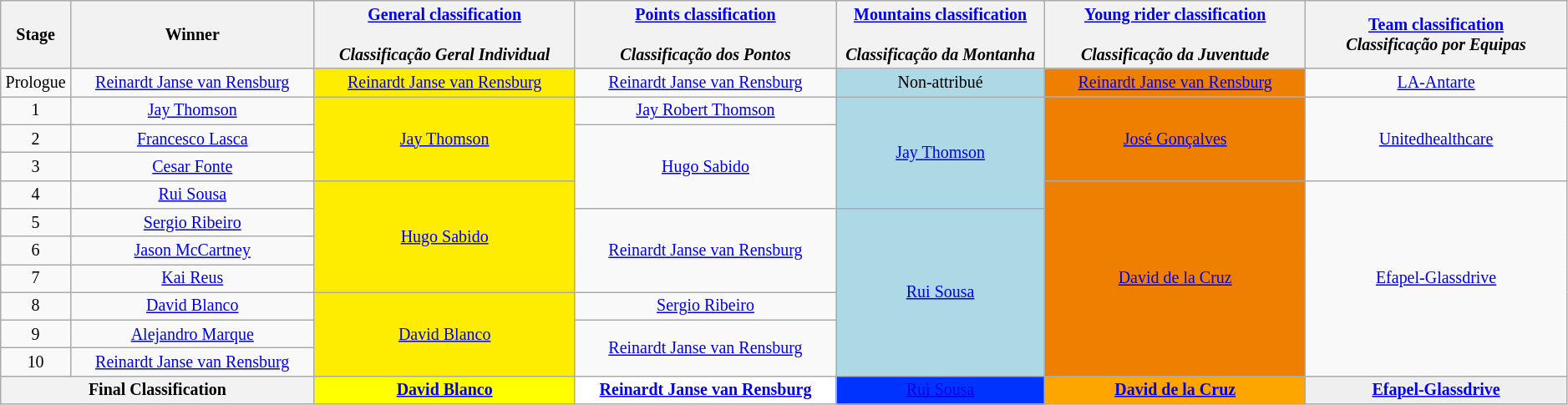<table class="wikitable" style="text-align: center; font-size:smaller;">
<tr>
<th style="width:1%;">Stage</th>
<th style="width:14%;">Winner</th>
<th style="width:12%;"><a href='#'>General classification</a><br><br><em>Classificação Geral Individual</em></th>
<th style="width:12%;"><a href='#'>Points classification</a><br><br><em>Classificação dos Pontos</em></th>
<th style="width:12%;"><a href='#'>Mountains classification</a><br><br><em>Classificação da Montanha</em></th>
<th style="width:12%;"><a href='#'>Young rider classification</a><br><br><em>Classificação da Juventude</em></th>
<th style="width:12%;"><a href='#'>Team classification</a><br><em>Classificação por Equipas</em></th>
</tr>
<tr>
<td>Prologue</td>
<td><a href='#'>Reinardt Janse van Rensburg</a></td>
<td style="background:#ffed00;"><a href='#'>Reinardt Janse van Rensburg</a></td>
<td><a href='#'>Reinardt Janse van Rensburg</a></td>
<td style="background:lightblue;">Non-attribué</td>
<td style="background:#ee7f01;"><a href='#'>Reinardt Janse van Rensburg</a></td>
<td><a href='#'>LA-Antarte</a></td>
</tr>
<tr>
<td>1</td>
<td><a href='#'>Jay Thomson</a></td>
<td style="background:#FFED00" rowspan="3"><a href='#'>Jay Thomson</a></td>
<td><a href='#'>Jay Robert Thomson</a></td>
<td style="background:lightblue;" rowspan="4"><a href='#'>Jay Thomson</a></td>
<td style="background:#EE7F01" rowspan="3"><a href='#'>José Gonçalves</a></td>
<td rowspan="3"><a href='#'>Unitedhealthcare</a></td>
</tr>
<tr>
<td>2</td>
<td><a href='#'>Francesco Lasca</a></td>
<td rowspan="3"><a href='#'>Hugo Sabido</a></td>
</tr>
<tr>
<td>3</td>
<td><a href='#'>Cesar Fonte</a></td>
</tr>
<tr>
<td>4</td>
<td><a href='#'>Rui Sousa</a></td>
<td style="background:#FFED00" rowspan="4"><a href='#'>Hugo Sabido</a></td>
<td style="background:#EE7F01" rowspan="7"><a href='#'>David de la Cruz</a></td>
<td rowspan="7"><a href='#'>Efapel-Glassdrive</a></td>
</tr>
<tr>
<td>5</td>
<td><a href='#'>Sergio Ribeiro</a></td>
<td rowspan="3"><a href='#'>Reinardt Janse van Rensburg</a></td>
<td style="background:lightblue;" rowspan="6"><a href='#'>Rui Sousa</a></td>
</tr>
<tr>
<td>6</td>
<td><a href='#'>Jason McCartney</a></td>
</tr>
<tr>
<td>7</td>
<td><a href='#'>Kai Reus</a></td>
</tr>
<tr>
<td>8</td>
<td><a href='#'>David Blanco</a></td>
<td style="background:#FFED00" rowspan="3"><a href='#'>David Blanco</a></td>
<td><a href='#'>Sergio Ribeiro</a></td>
</tr>
<tr>
<td>9</td>
<td><a href='#'>Alejandro Marque</a></td>
<td rowspan="2"><a href='#'>Reinardt Janse van Rensburg</a></td>
</tr>
<tr>
<td>10</td>
<td><a href='#'>Reinardt Janse van Rensburg</a></td>
</tr>
<tr>
<th colspan=2><strong>Final Classification</strong></th>
<th style="background-color:yellow; background:yellow; width:15%;"><a href='#'>David Blanco</a></th>
<th style="background:white; width:15%;"><a href='#'>Reinardt Janse van Rensburg</a></th>
<td style="background:#03f;"><a href='#'>Rui Sousa</a></td>
<th style="background:orange; width:15%;"><a href='#'>David de la Cruz</a></th>
<th style="background:#efefef; width:15%;"><a href='#'>Efapel-Glassdrive</a></th>
</tr>
</table>
